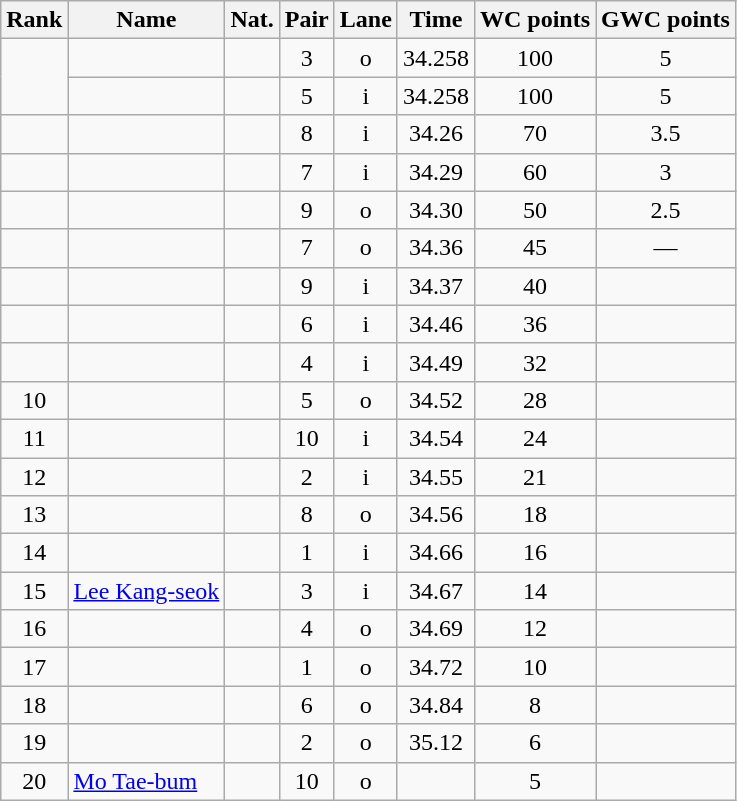<table class="wikitable sortable" style="text-align:center">
<tr>
<th>Rank</th>
<th>Name</th>
<th>Nat.</th>
<th>Pair</th>
<th>Lane</th>
<th>Time</th>
<th>WC points</th>
<th>GWC points</th>
</tr>
<tr>
<td rowspan=2></td>
<td align=left></td>
<td></td>
<td>3</td>
<td>o</td>
<td>34.258</td>
<td>100</td>
<td>5</td>
</tr>
<tr>
<td align=left></td>
<td></td>
<td>5</td>
<td>i</td>
<td>34.258</td>
<td>100</td>
<td>5</td>
</tr>
<tr>
<td></td>
<td align=left></td>
<td></td>
<td>8</td>
<td>i</td>
<td>34.26</td>
<td>70</td>
<td>3.5</td>
</tr>
<tr>
<td></td>
<td align=left></td>
<td></td>
<td>7</td>
<td>i</td>
<td>34.29</td>
<td>60</td>
<td>3</td>
</tr>
<tr>
<td></td>
<td align=left></td>
<td></td>
<td>9</td>
<td>o</td>
<td>34.30</td>
<td>50</td>
<td>2.5</td>
</tr>
<tr>
<td></td>
<td align=left></td>
<td></td>
<td>7</td>
<td>o</td>
<td>34.36</td>
<td>45</td>
<td>—</td>
</tr>
<tr>
<td></td>
<td align=left></td>
<td></td>
<td>9</td>
<td>i</td>
<td>34.37</td>
<td>40</td>
<td></td>
</tr>
<tr>
<td></td>
<td align=left></td>
<td></td>
<td>6</td>
<td>i</td>
<td>34.46</td>
<td>36</td>
<td></td>
</tr>
<tr>
<td></td>
<td align=left></td>
<td></td>
<td>4</td>
<td>i</td>
<td>34.49</td>
<td>32</td>
<td></td>
</tr>
<tr>
<td>10</td>
<td align=left></td>
<td></td>
<td>5</td>
<td>o</td>
<td>34.52</td>
<td>28</td>
<td></td>
</tr>
<tr>
<td>11</td>
<td align=left></td>
<td></td>
<td>10</td>
<td>i</td>
<td>34.54</td>
<td>24</td>
<td></td>
</tr>
<tr>
<td>12</td>
<td align=left></td>
<td></td>
<td>2</td>
<td>i</td>
<td>34.55</td>
<td>21</td>
<td></td>
</tr>
<tr>
<td>13</td>
<td align=left></td>
<td></td>
<td>8</td>
<td>o</td>
<td>34.56</td>
<td>18</td>
<td></td>
</tr>
<tr>
<td>14</td>
<td align=left></td>
<td></td>
<td>1</td>
<td>i</td>
<td>34.66</td>
<td>16</td>
<td></td>
</tr>
<tr>
<td>15</td>
<td align=left><a href='#'>Lee Kang-seok</a></td>
<td></td>
<td>3</td>
<td>i</td>
<td>34.67</td>
<td>14</td>
<td></td>
</tr>
<tr>
<td>16</td>
<td align=left></td>
<td></td>
<td>4</td>
<td>o</td>
<td>34.69</td>
<td>12</td>
<td></td>
</tr>
<tr>
<td>17</td>
<td align=left></td>
<td></td>
<td>1</td>
<td>o</td>
<td>34.72</td>
<td>10</td>
<td></td>
</tr>
<tr>
<td>18</td>
<td align=left></td>
<td></td>
<td>6</td>
<td>o</td>
<td>34.84</td>
<td>8</td>
<td></td>
</tr>
<tr>
<td>19</td>
<td align=left></td>
<td></td>
<td>2</td>
<td>o</td>
<td>35.12</td>
<td>6</td>
<td></td>
</tr>
<tr>
<td>20</td>
<td align=left><a href='#'>Mo Tae-bum</a></td>
<td></td>
<td>10</td>
<td>o</td>
<td></td>
<td>5</td>
<td></td>
</tr>
</table>
